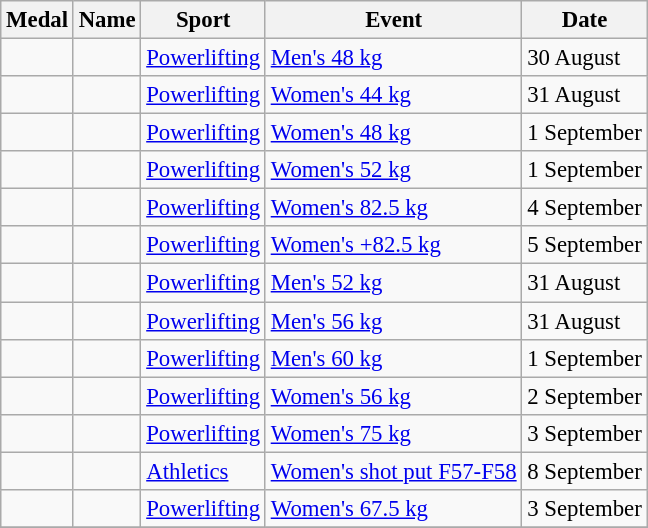<table class="wikitable sortable" style="font-size:95%">
<tr>
<th>Medal</th>
<th>Name</th>
<th>Sport</th>
<th>Event</th>
<th>Date</th>
</tr>
<tr>
<td></td>
<td></td>
<td><a href='#'>Powerlifting</a></td>
<td><a href='#'>Men's 48 kg</a></td>
<td>30 August</td>
</tr>
<tr>
<td></td>
<td></td>
<td><a href='#'>Powerlifting</a></td>
<td><a href='#'>Women's 44 kg</a></td>
<td>31 August</td>
</tr>
<tr>
<td></td>
<td></td>
<td><a href='#'>Powerlifting</a></td>
<td><a href='#'>Women's 48 kg</a></td>
<td>1 September</td>
</tr>
<tr>
<td></td>
<td></td>
<td><a href='#'>Powerlifting</a></td>
<td><a href='#'>Women's 52 kg</a></td>
<td>1 September</td>
</tr>
<tr>
<td></td>
<td></td>
<td><a href='#'>Powerlifting</a></td>
<td><a href='#'>Women's 82.5 kg</a></td>
<td>4 September</td>
</tr>
<tr>
<td></td>
<td></td>
<td><a href='#'>Powerlifting</a></td>
<td><a href='#'>Women's +82.5 kg</a></td>
<td>5 September</td>
</tr>
<tr>
<td></td>
<td></td>
<td><a href='#'>Powerlifting</a></td>
<td><a href='#'>Men's 52 kg</a></td>
<td>31 August</td>
</tr>
<tr>
<td></td>
<td></td>
<td><a href='#'>Powerlifting</a></td>
<td><a href='#'>Men's 56 kg</a></td>
<td>31 August</td>
</tr>
<tr>
<td></td>
<td></td>
<td><a href='#'>Powerlifting</a></td>
<td><a href='#'>Men's 60 kg</a></td>
<td>1 September</td>
</tr>
<tr>
<td></td>
<td></td>
<td><a href='#'>Powerlifting</a></td>
<td><a href='#'>Women's 56 kg</a></td>
<td>2 September</td>
</tr>
<tr>
<td></td>
<td></td>
<td><a href='#'>Powerlifting</a></td>
<td><a href='#'>Women's 75 kg</a></td>
<td>3 September</td>
</tr>
<tr>
<td></td>
<td></td>
<td><a href='#'>Athletics</a></td>
<td><a href='#'>Women's shot put F57-F58</a></td>
<td>8 September</td>
</tr>
<tr>
<td></td>
<td></td>
<td><a href='#'>Powerlifting</a></td>
<td><a href='#'>Women's 67.5 kg</a></td>
<td>3 September</td>
</tr>
<tr>
</tr>
</table>
